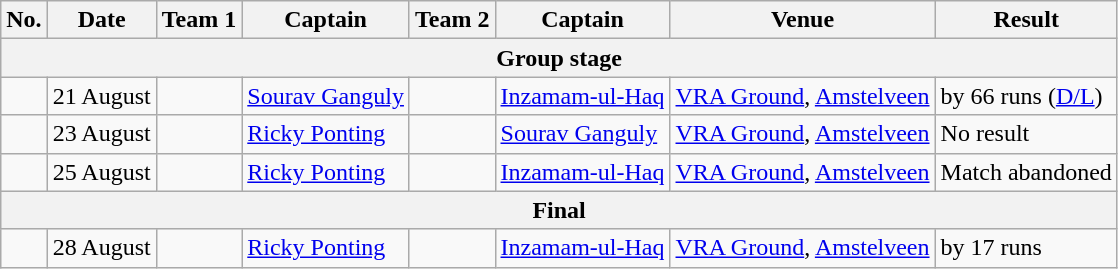<table class="wikitable">
<tr>
<th>No.</th>
<th>Date</th>
<th>Team 1</th>
<th>Captain</th>
<th>Team 2</th>
<th>Captain</th>
<th>Venue</th>
<th>Result</th>
</tr>
<tr>
<th colspan="8">Group stage</th>
</tr>
<tr>
<td></td>
<td>21 August</td>
<td></td>
<td><a href='#'>Sourav Ganguly</a></td>
<td></td>
<td><a href='#'>Inzamam-ul-Haq</a></td>
<td><a href='#'>VRA Ground</a>, <a href='#'>Amstelveen</a></td>
<td> by 66 runs (<a href='#'>D/L</a>)</td>
</tr>
<tr>
<td></td>
<td>23 August</td>
<td></td>
<td><a href='#'>Ricky Ponting</a></td>
<td></td>
<td><a href='#'>Sourav Ganguly</a></td>
<td><a href='#'>VRA Ground</a>, <a href='#'>Amstelveen</a></td>
<td>No result</td>
</tr>
<tr>
<td></td>
<td>25 August</td>
<td></td>
<td><a href='#'>Ricky Ponting</a></td>
<td></td>
<td><a href='#'>Inzamam-ul-Haq</a></td>
<td><a href='#'>VRA Ground</a>, <a href='#'>Amstelveen</a></td>
<td>Match abandoned</td>
</tr>
<tr>
<th colspan="8">Final</th>
</tr>
<tr>
<td></td>
<td>28 August</td>
<td></td>
<td><a href='#'>Ricky Ponting</a></td>
<td></td>
<td><a href='#'>Inzamam-ul-Haq</a></td>
<td><a href='#'>VRA Ground</a>, <a href='#'>Amstelveen</a></td>
<td> by 17 runs</td>
</tr>
</table>
